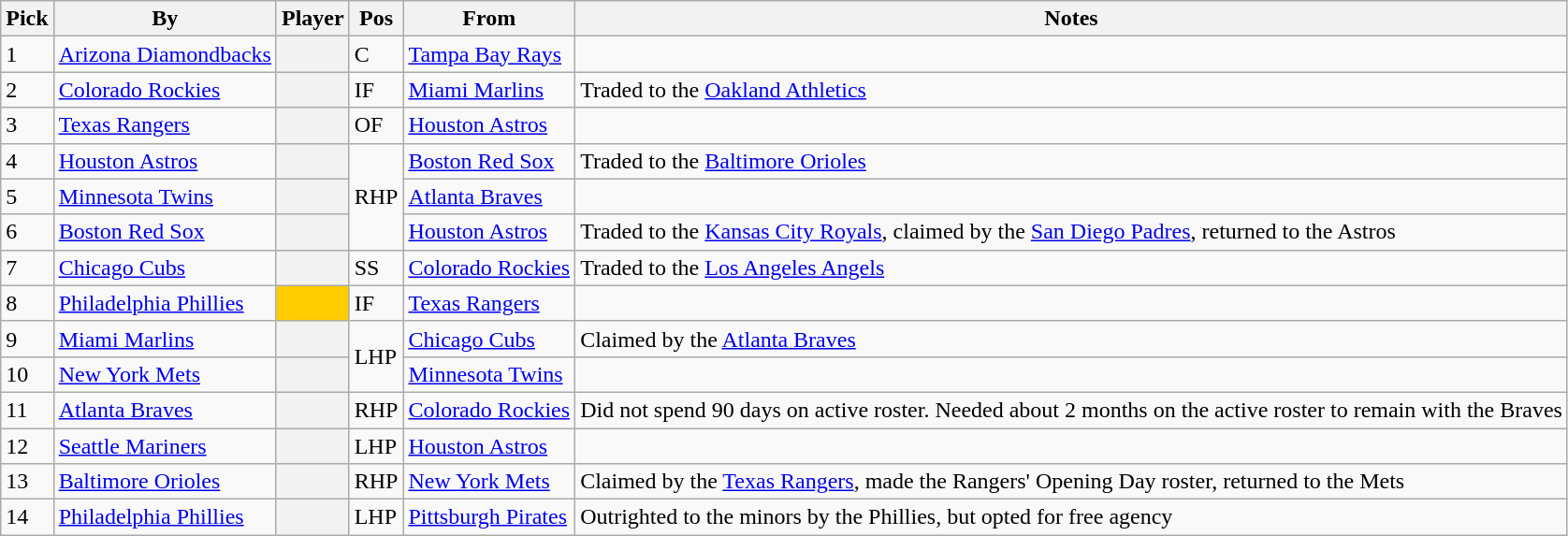<table class="wikitable sortable plainrowheaders">
<tr>
<th scope="col">Pick</th>
<th scope="col">By</th>
<th scope="col">Player</th>
<th scope="col">Pos</th>
<th scope="col">From</th>
<th scope="col">Notes</th>
</tr>
<tr>
<td>1</td>
<td><a href='#'>Arizona Diamondbacks</a></td>
<th scope="row"></th>
<td>C</td>
<td><a href='#'>Tampa Bay Rays</a></td>
<td></td>
</tr>
<tr>
<td>2</td>
<td><a href='#'>Colorado Rockies</a></td>
<th scope="row"></th>
<td>IF</td>
<td><a href='#'>Miami Marlins</a></td>
<td>Traded to the <a href='#'>Oakland Athletics</a></td>
</tr>
<tr>
<td>3</td>
<td><a href='#'>Texas Rangers</a></td>
<th scope="row"></th>
<td>OF</td>
<td><a href='#'>Houston Astros</a></td>
<td></td>
</tr>
<tr>
<td>4</td>
<td><a href='#'>Houston Astros</a></td>
<th scope="row"></th>
<td rowspan="3">RHP</td>
<td><a href='#'>Boston Red Sox</a></td>
<td>Traded to the <a href='#'>Baltimore Orioles</a></td>
</tr>
<tr>
<td>5</td>
<td><a href='#'>Minnesota Twins</a></td>
<th scope="row"></th>
<td><a href='#'>Atlanta Braves</a></td>
<td></td>
</tr>
<tr>
<td>6</td>
<td><a href='#'>Boston Red Sox</a></td>
<th scope="row"></th>
<td><a href='#'>Houston Astros</a></td>
<td>Traded to the <a href='#'>Kansas City Royals</a>, claimed by the <a href='#'>San Diego Padres</a>, returned to the Astros</td>
</tr>
<tr>
<td>7</td>
<td><a href='#'>Chicago Cubs</a></td>
<th scope="row"></th>
<td>SS</td>
<td><a href='#'>Colorado Rockies</a></td>
<td>Traded to the <a href='#'>Los Angeles Angels</a></td>
</tr>
<tr>
<td>8</td>
<td><a href='#'>Philadelphia Phillies</a></td>
<th scope="row" style="background:#fc0"></th>
<td>IF</td>
<td><a href='#'>Texas Rangers</a></td>
<td></td>
</tr>
<tr>
<td>9</td>
<td><a href='#'>Miami Marlins</a></td>
<th scope="row"></th>
<td rowspan="2">LHP</td>
<td><a href='#'>Chicago Cubs</a></td>
<td>Claimed by the <a href='#'>Atlanta Braves</a></td>
</tr>
<tr>
<td>10</td>
<td><a href='#'>New York Mets</a></td>
<th scope="row"></th>
<td><a href='#'>Minnesota Twins</a></td>
<td></td>
</tr>
<tr>
<td>11</td>
<td><a href='#'>Atlanta Braves</a></td>
<th scope="row"></th>
<td>RHP</td>
<td><a href='#'>Colorado Rockies</a></td>
<td>Did not spend 90 days on active roster. Needed about 2 months on the active roster to remain with the Braves</td>
</tr>
<tr>
<td>12</td>
<td><a href='#'>Seattle Mariners</a></td>
<th scope="row"></th>
<td>LHP</td>
<td><a href='#'>Houston Astros</a></td>
<td></td>
</tr>
<tr>
<td>13</td>
<td><a href='#'>Baltimore Orioles</a></td>
<th scope="row"></th>
<td>RHP</td>
<td><a href='#'>New York Mets</a></td>
<td>Claimed by the <a href='#'>Texas Rangers</a>, made the Rangers' Opening Day roster, returned to the Mets</td>
</tr>
<tr>
<td>14</td>
<td><a href='#'>Philadelphia Phillies</a></td>
<th scope="row"></th>
<td>LHP</td>
<td><a href='#'>Pittsburgh Pirates</a></td>
<td>Outrighted to the minors by the Phillies, but opted for free agency</td>
</tr>
</table>
